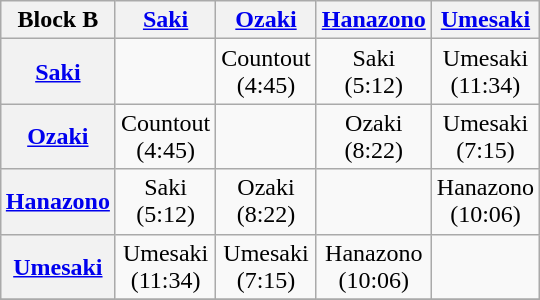<table class="wikitable" style="text-align:center; margin: 1em auto 1em auto;" width="25%">
<tr>
<th>Block B</th>
<th><a href='#'>Saki</a></th>
<th><a href='#'>Ozaki</a></th>
<th><a href='#'>Hanazono</a></th>
<th><a href='#'>Umesaki</a></th>
</tr>
<tr>
<th><a href='#'>Saki</a></th>
<td></td>
<td>Countout<br>(4:45)</td>
<td>Saki<br>(5:12)</td>
<td>Umesaki<br>(11:34)</td>
</tr>
<tr>
<th><a href='#'>Ozaki</a></th>
<td>Countout<br>(4:45)</td>
<td></td>
<td>Ozaki<br>(8:22)</td>
<td>Umesaki<br>(7:15)</td>
</tr>
<tr>
<th><a href='#'>Hanazono</a></th>
<td>Saki<br>(5:12)</td>
<td>Ozaki<br>(8:22)</td>
<td></td>
<td>Hanazono<br>(10:06)</td>
</tr>
<tr>
<th><a href='#'>Umesaki</a></th>
<td>Umesaki<br>(11:34)</td>
<td>Umesaki<br>(7:15)</td>
<td>Hanazono<br>(10:06)</td>
<td></td>
</tr>
<tr>
</tr>
</table>
